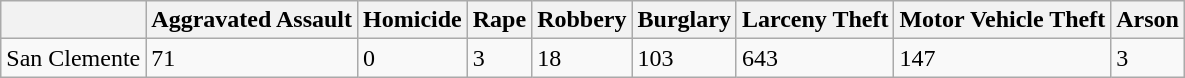<table class="wikitable">
<tr>
<th></th>
<th>Aggravated Assault</th>
<th>Homicide</th>
<th>Rape</th>
<th>Robbery</th>
<th>Burglary</th>
<th>Larceny Theft</th>
<th>Motor Vehicle Theft</th>
<th>Arson</th>
</tr>
<tr>
<td>San Clemente</td>
<td>71</td>
<td>0</td>
<td>3</td>
<td>18</td>
<td>103</td>
<td>643</td>
<td>147</td>
<td>3</td>
</tr>
</table>
